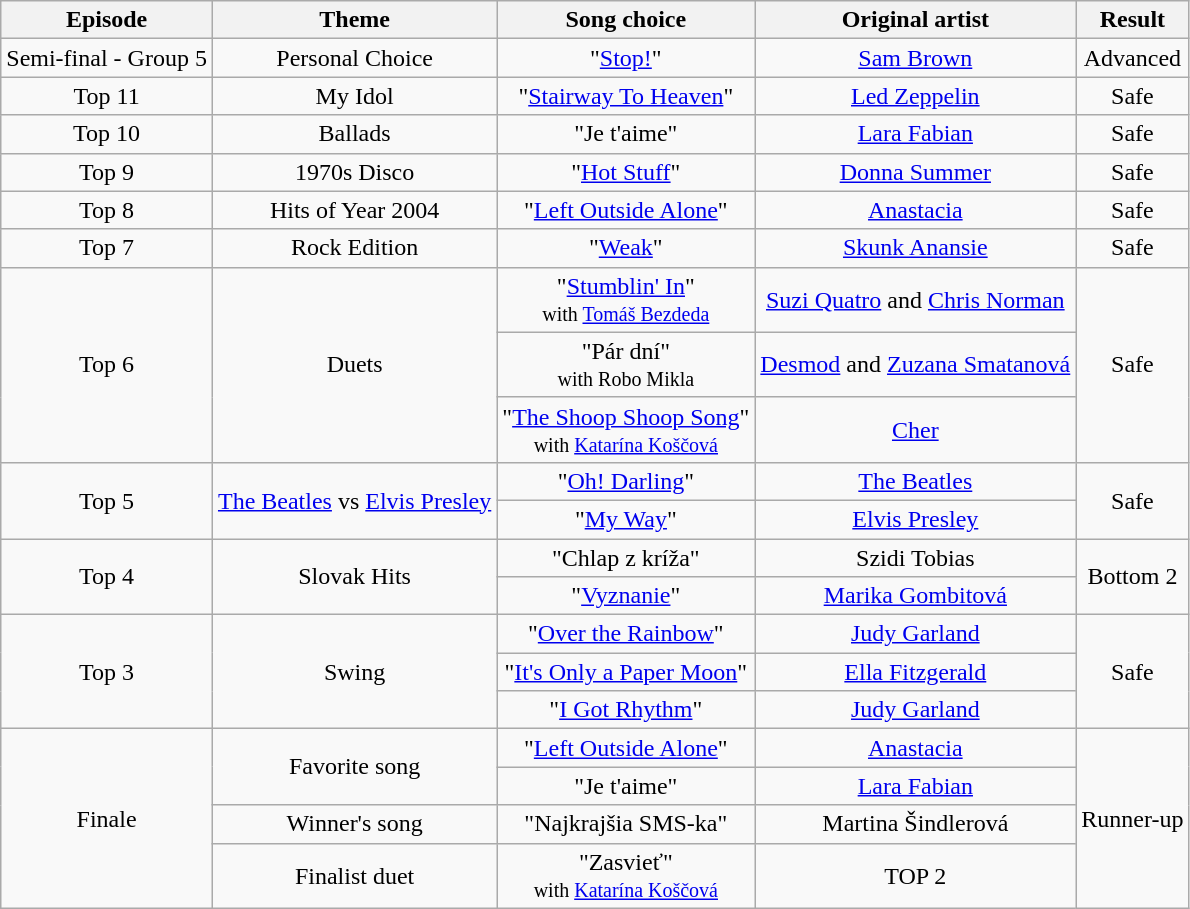<table class="wikitable" style="text-align: center;">
<tr>
<th>Episode</th>
<th>Theme</th>
<th>Song choice</th>
<th>Original artist</th>
<th>Result</th>
</tr>
<tr>
<td>Semi-final - Group 5</td>
<td>Personal Choice</td>
<td>"<a href='#'>Stop!</a>"</td>
<td><a href='#'>Sam Brown</a></td>
<td>Advanced</td>
</tr>
<tr>
<td>Top 11</td>
<td>My Idol</td>
<td>"<a href='#'>Stairway To Heaven</a>"</td>
<td><a href='#'>Led Zeppelin</a></td>
<td>Safe</td>
</tr>
<tr>
<td>Top 10</td>
<td>Ballads</td>
<td>"Je t'aime"</td>
<td><a href='#'>Lara Fabian</a></td>
<td>Safe</td>
</tr>
<tr>
<td>Top 9</td>
<td>1970s Disco</td>
<td>"<a href='#'>Hot Stuff</a>"</td>
<td><a href='#'>Donna Summer</a></td>
<td>Safe</td>
</tr>
<tr>
<td>Top 8</td>
<td>Hits of Year 2004</td>
<td>"<a href='#'>Left Outside Alone</a>"</td>
<td><a href='#'>Anastacia</a></td>
<td>Safe</td>
</tr>
<tr>
<td>Top 7</td>
<td>Rock Edition</td>
<td>"<a href='#'>Weak</a>"</td>
<td><a href='#'>Skunk Anansie</a></td>
<td>Safe</td>
</tr>
<tr>
<td rowspan=3>Top 6</td>
<td rowspan=3>Duets</td>
<td>"<a href='#'>Stumblin' In</a>"<br> <small>with <a href='#'>Tomáš Bezdeda</a></small></td>
<td><a href='#'>Suzi Quatro</a> and <a href='#'>Chris Norman</a></td>
<td rowspan=3>Safe</td>
</tr>
<tr>
<td>"Pár dní"<br> <small>with Robo Mikla</small></td>
<td><a href='#'>Desmod</a> and <a href='#'>Zuzana Smatanová</a></td>
</tr>
<tr>
<td>"<a href='#'>The Shoop Shoop Song</a>"<br> <small>with <a href='#'>Katarína Koščová</a></small></td>
<td><a href='#'>Cher</a></td>
</tr>
<tr>
<td rowspan=2>Top 5</td>
<td rowspan=2><a href='#'>The Beatles</a> vs <a href='#'>Elvis Presley</a></td>
<td>"<a href='#'>Oh! Darling</a>"</td>
<td><a href='#'>The Beatles</a></td>
<td rowspan=2>Safe</td>
</tr>
<tr>
<td>"<a href='#'>My Way</a>"</td>
<td><a href='#'>Elvis Presley</a></td>
</tr>
<tr>
<td rowspan=2>Top 4</td>
<td rowspan=2>Slovak Hits</td>
<td>"Chlap z kríža"</td>
<td>Szidi Tobias</td>
<td rowspan=2>Bottom 2</td>
</tr>
<tr>
<td>"<a href='#'>Vyznanie</a>"</td>
<td><a href='#'>Marika Gombitová</a></td>
</tr>
<tr>
<td rowspan=3>Top 3</td>
<td rowspan=3>Swing</td>
<td>"<a href='#'>Over the Rainbow</a>"</td>
<td><a href='#'>Judy Garland</a></td>
<td rowspan=3>Safe</td>
</tr>
<tr>
<td>"<a href='#'>It's Only a Paper Moon</a>"</td>
<td><a href='#'>Ella Fitzgerald</a></td>
</tr>
<tr>
<td>"<a href='#'>I Got Rhythm</a>"</td>
<td><a href='#'>Judy Garland</a></td>
</tr>
<tr>
<td rowspan=4>Finale</td>
<td rowspan=2>Favorite song</td>
<td>"<a href='#'>Left Outside Alone</a>"</td>
<td><a href='#'>Anastacia</a></td>
<td rowspan=4>Runner-up</td>
</tr>
<tr>
<td>"Je t'aime"</td>
<td><a href='#'>Lara Fabian</a></td>
</tr>
<tr>
<td>Winner's song</td>
<td>"Najkrajšia SMS-ka"</td>
<td>Martina Šindlerová</td>
</tr>
<tr>
<td>Finalist duet</td>
<td>"Zasvieť"<br> <small>with <a href='#'>Katarína Koščová</a></small></td>
<td>TOP 2</td>
</tr>
</table>
